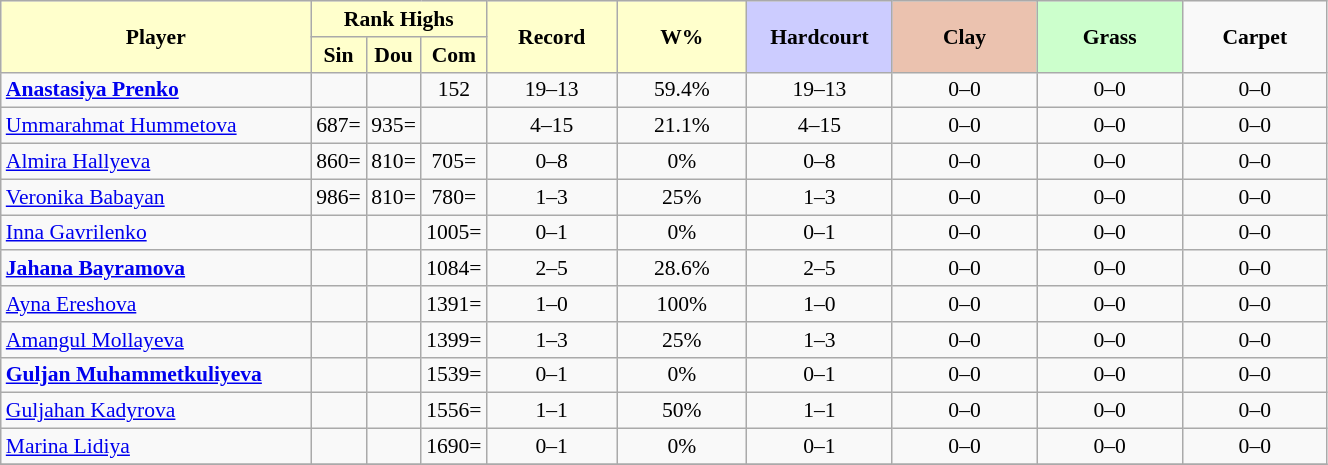<table class="wikitable sortable" style=font-size:90%;text-align:center>
<tr>
<td rowspan=2 width=200 bgcolor=ffffcc><strong>Player</strong></td>
<td colspan=3 width=90 bgcolor=ffffcc><strong>Rank Highs</strong></td>
<td rowspan=2 width=80 bgcolor=ffffcc><strong>Record</strong></td>
<td rowspan=2 width=80 bgcolor=ffffcc><strong>W%</strong></td>
<td rowspan=2 width=90 bgcolor=CCCCFF><strong>Hardcourt</strong></td>
<td rowspan=2 width=90 bgcolor=EBC2AF><strong>Clay</strong></td>
<td rowspan=2 width=90 bgcolor=CCFFCC><strong>Grass</strong></td>
<td rowspan=2 width=90><strong>Carpet</strong></td>
</tr>
<tr>
<td width=30 bgcolor=ffffcc><strong>Sin</strong></td>
<td width=30 bgcolor=ffffcc><strong>Dou</strong></td>
<td width=30 bgcolor=ffffcc><strong>Com</strong></td>
</tr>
<tr>
<td align=left><strong><a href='#'>Anastasiya Prenko</a></strong></td>
<td></td>
<td></td>
<td>152</td>
<td>19–13</td>
<td>59.4%</td>
<td>19–13</td>
<td>0–0</td>
<td>0–0</td>
<td>0–0</td>
</tr>
<tr>
<td align=left><a href='#'>Ummarahmat Hummetova</a></td>
<td>687=</td>
<td>935=</td>
<td></td>
<td>4–15</td>
<td>21.1%</td>
<td>4–15</td>
<td>0–0</td>
<td>0–0</td>
<td>0–0</td>
</tr>
<tr>
<td align=left><a href='#'>Almira Hallyeva</a></td>
<td>860=</td>
<td>810=</td>
<td>705=</td>
<td>0–8</td>
<td>0%</td>
<td>0–8</td>
<td>0–0</td>
<td>0–0</td>
<td>0–0</td>
</tr>
<tr>
<td align=left><a href='#'>Veronika Babayan</a></td>
<td>986=</td>
<td>810=</td>
<td>780=</td>
<td>1–3</td>
<td>25%</td>
<td>1–3</td>
<td>0–0</td>
<td>0–0</td>
<td>0–0</td>
</tr>
<tr>
<td align=left><a href='#'>Inna Gavrilenko</a></td>
<td></td>
<td></td>
<td>1005=</td>
<td>0–1</td>
<td>0%</td>
<td>0–1</td>
<td>0–0</td>
<td>0–0</td>
<td>0–0</td>
</tr>
<tr>
<td align=left><strong><a href='#'>Jahana Bayramova</a></strong></td>
<td></td>
<td></td>
<td>1084=</td>
<td>2–5</td>
<td>28.6%</td>
<td>2–5</td>
<td>0–0</td>
<td>0–0</td>
<td>0–0</td>
</tr>
<tr>
<td align=left><a href='#'>Ayna Ereshova</a></td>
<td></td>
<td></td>
<td>1391=</td>
<td>1–0</td>
<td>100%</td>
<td>1–0</td>
<td>0–0</td>
<td>0–0</td>
<td>0–0</td>
</tr>
<tr>
<td align=left><a href='#'>Amangul Mollayeva</a></td>
<td></td>
<td></td>
<td>1399=</td>
<td>1–3</td>
<td>25%</td>
<td>1–3</td>
<td>0–0</td>
<td>0–0</td>
<td>0–0</td>
</tr>
<tr>
<td align=left><strong><a href='#'>Guljan Muhammetkuliyeva</a></strong></td>
<td></td>
<td></td>
<td>1539=</td>
<td>0–1</td>
<td>0%</td>
<td>0–1</td>
<td>0–0</td>
<td>0–0</td>
<td>0–0</td>
</tr>
<tr>
<td align=left><a href='#'>Guljahan Kadyrova</a></td>
<td></td>
<td></td>
<td>1556=</td>
<td>1–1</td>
<td>50%</td>
<td>1–1</td>
<td>0–0</td>
<td>0–0</td>
<td>0–0</td>
</tr>
<tr>
<td align=left><a href='#'>Marina Lidiya</a></td>
<td></td>
<td></td>
<td>1690=</td>
<td>0–1</td>
<td>0%</td>
<td>0–1</td>
<td>0–0</td>
<td>0–0</td>
<td>0–0</td>
</tr>
<tr>
</tr>
</table>
